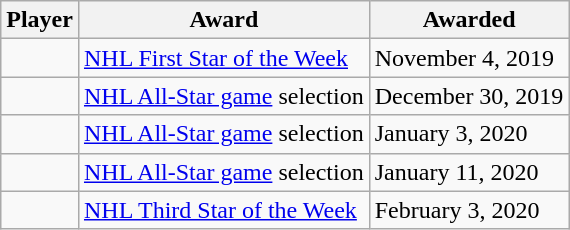<table class="wikitable sortable">
<tr>
<th>Player</th>
<th>Award</th>
<th data-sort-type="date">Awarded</th>
</tr>
<tr>
<td></td>
<td><a href='#'>NHL First Star of the Week</a></td>
<td>November 4, 2019</td>
</tr>
<tr>
<td></td>
<td><a href='#'>NHL All-Star game</a> selection</td>
<td>December 30, 2019</td>
</tr>
<tr>
<td></td>
<td><a href='#'>NHL All-Star game</a> selection</td>
<td>January 3, 2020</td>
</tr>
<tr>
<td></td>
<td><a href='#'>NHL All-Star game</a> selection</td>
<td>January 11, 2020</td>
</tr>
<tr>
<td></td>
<td><a href='#'>NHL Third Star of the Week</a></td>
<td>February 3, 2020</td>
</tr>
</table>
